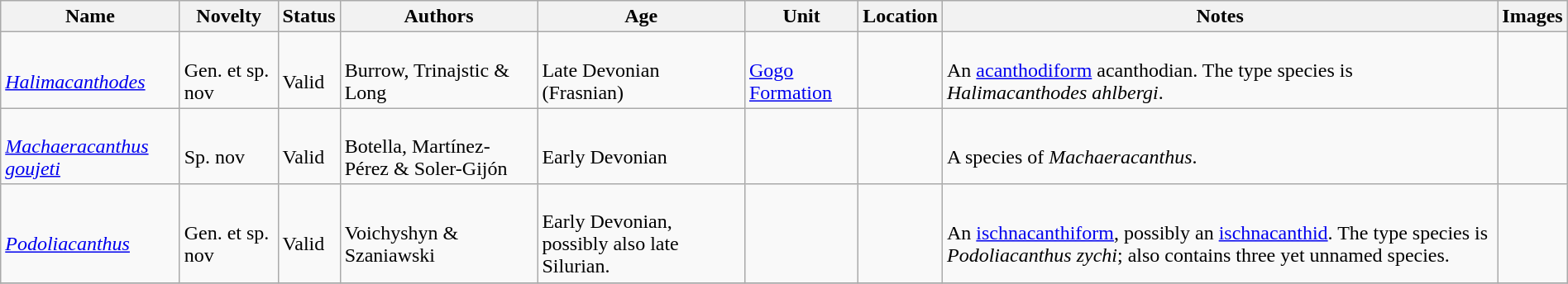<table class="wikitable sortable" align="center" width="100%">
<tr>
<th>Name</th>
<th>Novelty</th>
<th>Status</th>
<th>Authors</th>
<th>Age</th>
<th>Unit</th>
<th>Location</th>
<th>Notes</th>
<th>Images</th>
</tr>
<tr>
<td><br><em><a href='#'>Halimacanthodes</a></em></td>
<td><br>Gen. et sp. nov</td>
<td><br>Valid</td>
<td><br>Burrow, Trinajstic & Long</td>
<td><br>Late Devonian (Frasnian)</td>
<td><br><a href='#'>Gogo Formation</a></td>
<td><br></td>
<td><br>An <a href='#'>acanthodiform</a> acanthodian. The type species is <em>Halimacanthodes ahlbergi</em>.</td>
<td></td>
</tr>
<tr>
<td><br><em><a href='#'>Machaeracanthus goujeti</a></em></td>
<td><br>Sp. nov</td>
<td><br>Valid</td>
<td><br>Botella, Martínez-Pérez & Soler-Gijón</td>
<td><br>Early Devonian</td>
<td></td>
<td><br><br>
</td>
<td><br>A species of <em>Machaeracanthus</em>.</td>
<td></td>
</tr>
<tr>
<td><br><em><a href='#'>Podoliacanthus</a></em></td>
<td><br>Gen. et sp. nov</td>
<td><br>Valid</td>
<td><br>Voichyshyn & Szaniawski</td>
<td><br>Early Devonian, possibly also late Silurian.</td>
<td></td>
<td><br><br>
</td>
<td><br>An <a href='#'>ischnacanthiform</a>, possibly an <a href='#'>ischnacanthid</a>. The type species is <em>Podoliacanthus zychi</em>; also contains three yet unnamed species.</td>
<td></td>
</tr>
<tr>
</tr>
</table>
